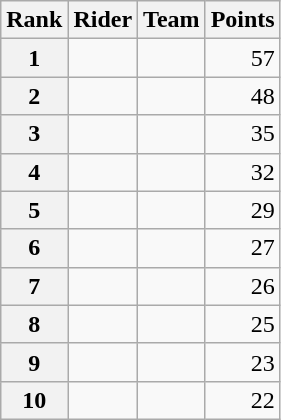<table class="wikitable" margin-bottom:0;">
<tr>
<th scope="col">Rank</th>
<th scope="col">Rider</th>
<th scope="col">Team</th>
<th scope="col">Points</th>
</tr>
<tr>
<th scope="row">1</th>
<td> </td>
<td></td>
<td align="right">57</td>
</tr>
<tr>
<th scope="row">2</th>
<td></td>
<td></td>
<td align="right">48</td>
</tr>
<tr>
<th scope="row">3</th>
<td></td>
<td></td>
<td align="right">35</td>
</tr>
<tr>
<th scope="row">4</th>
<td></td>
<td></td>
<td align="right">32</td>
</tr>
<tr>
<th scope="row">5</th>
<td></td>
<td></td>
<td align="right">29</td>
</tr>
<tr>
<th scope="row">6</th>
<td> </td>
<td></td>
<td align="right">27</td>
</tr>
<tr>
<th scope="row">7</th>
<td></td>
<td></td>
<td align="right">26</td>
</tr>
<tr>
<th scope="row">8</th>
<td></td>
<td></td>
<td align="right">25</td>
</tr>
<tr>
<th scope="row">9</th>
<td></td>
<td></td>
<td align="right">23</td>
</tr>
<tr>
<th scope="row">10</th>
<td> </td>
<td></td>
<td align="right">22</td>
</tr>
</table>
